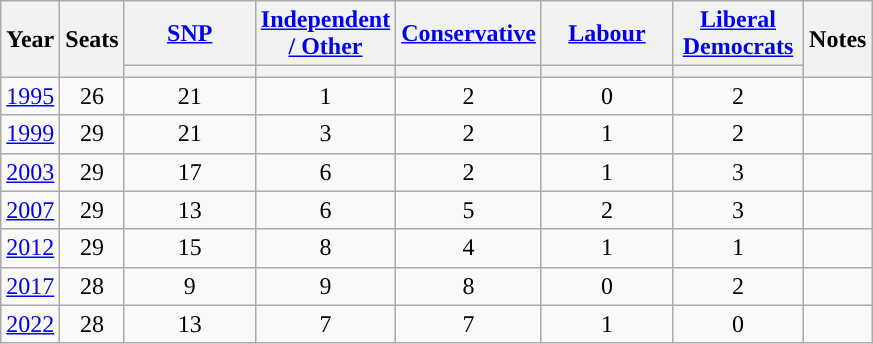<table class="wikitable" style=text-align:center>
<tr>
<th rowspan=2>Year</th>
<th rowspan=2>Seats</th>
<th width="80"><a href='#'>SNP</a></th>
<th width="80"><a href='#'>Independent / Other</a></th>
<th width="80"><a href='#'>Conservative</a></th>
<th width="80"><a href='#'>Labour</a></th>
<th width="80"><a href='#'>Liberal Democrats</a></th>
<th rowspan=2>Notes</th>
</tr>
<tr>
<th style="background-color: "></th>
<th style="background-color: "></th>
<th style="background-color: "></th>
<th style="background-color: "></th>
<th style="background-color: "></th>
</tr>
<tr>
<td><a href='#'>1995</a></td>
<td>26</td>
<td>21</td>
<td>1</td>
<td>2</td>
<td>0</td>
<td>2</td>
<td align=left></td>
</tr>
<tr>
<td><a href='#'>1999</a></td>
<td>29</td>
<td>21</td>
<td>3</td>
<td>2</td>
<td>1</td>
<td>2</td>
<td align=left></td>
</tr>
<tr>
<td><a href='#'>2003</a></td>
<td>29</td>
<td>17</td>
<td>6</td>
<td>2</td>
<td>1</td>
<td>3</td>
<td align=left></td>
</tr>
<tr>
<td><a href='#'>2007</a></td>
<td>29</td>
<td>13</td>
<td>6</td>
<td>5</td>
<td>2</td>
<td>3</td>
<td align=left></td>
</tr>
<tr>
<td><a href='#'>2012</a></td>
<td>29</td>
<td>15</td>
<td>8</td>
<td>4</td>
<td>1</td>
<td>1</td>
<td align=left></td>
</tr>
<tr>
<td><a href='#'>2017</a></td>
<td>28</td>
<td>9</td>
<td>9</td>
<td>8</td>
<td>0</td>
<td>2</td>
<td align=left></td>
</tr>
<tr>
<td><a href='#'>2022</a></td>
<td>28</td>
<td>13</td>
<td>7</td>
<td>7</td>
<td>1</td>
<td>0</td>
<td align=left></td>
</tr>
</table>
